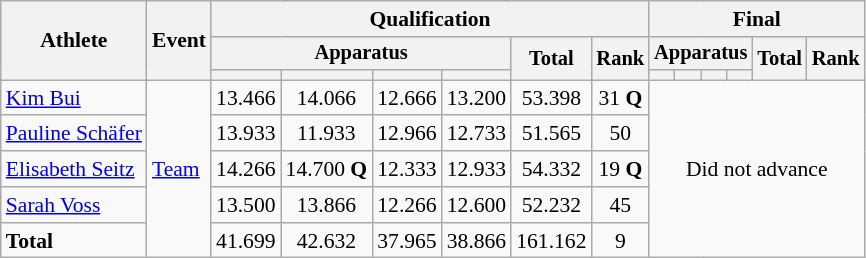<table class="wikitable" style="font-size:90%">
<tr>
<th rowspan=3>Athlete</th>
<th rowspan=3>Event</th>
<th colspan=6>Qualification</th>
<th colspan=6>Final</th>
</tr>
<tr style="font-size:95%">
<th colspan=4>Apparatus</th>
<th rowspan=2>Total</th>
<th rowspan=2>Rank</th>
<th colspan=4>Apparatus</th>
<th rowspan=2>Total</th>
<th rowspan=2>Rank</th>
</tr>
<tr style="font-size:95%">
<th></th>
<th></th>
<th></th>
<th></th>
<th></th>
<th></th>
<th></th>
<th></th>
</tr>
<tr align=center>
<td align=left><a href='#'>Kim Bui</a></td>
<td align=left rowspan=5><a href='#'>Team</a></td>
<td>13.466</td>
<td>14.066</td>
<td>12.666</td>
<td>13.200</td>
<td>53.398</td>
<td>31 <strong>Q</strong></td>
<td colspan=6 rowspan=5>Did not advance</td>
</tr>
<tr align=center>
<td align=left><a href='#'>Pauline Schäfer</a></td>
<td>13.933</td>
<td>11.933</td>
<td>12.966</td>
<td>12.733</td>
<td>51.565</td>
<td>50</td>
</tr>
<tr align=center>
<td align=left><a href='#'>Elisabeth Seitz</a></td>
<td>14.266</td>
<td>14.700 <strong>Q</strong></td>
<td>12.333</td>
<td>12.933</td>
<td>54.332</td>
<td>19 <strong>Q</strong></td>
</tr>
<tr align=center>
<td align=left><a href='#'>Sarah Voss</a></td>
<td>13.500</td>
<td>13.866</td>
<td>12.266</td>
<td>12.600</td>
<td>52.232</td>
<td>45</td>
</tr>
<tr align=center>
<td align=left><strong>Total</strong></td>
<td>41.699</td>
<td>42.632</td>
<td>37.965</td>
<td>38.866</td>
<td>161.162</td>
<td>9</td>
</tr>
</table>
